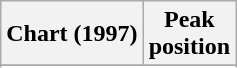<table class="wikitable sortable plainrowheaders" style="text-align:center">
<tr>
<th scope="col">Chart (1997)</th>
<th scope="col">Peak<br> position</th>
</tr>
<tr>
</tr>
<tr>
</tr>
</table>
